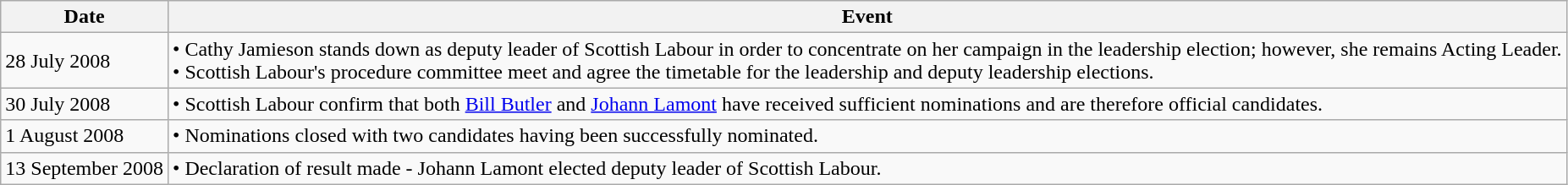<table class="wikitable">
<tr>
<th>Date</th>
<th>Event</th>
</tr>
<tr>
<td>28 July 2008</td>
<td>• Cathy Jamieson stands down as deputy leader of Scottish Labour in order to concentrate on her campaign in the leadership election; however, she remains Acting Leader.<br>• Scottish Labour's procedure committee meet and agree the timetable for the leadership and deputy leadership elections.<br></td>
</tr>
<tr>
<td>30 July 2008</td>
<td>• Scottish Labour confirm that both <a href='#'>Bill Butler</a> and <a href='#'>Johann Lamont</a> have received sufficient nominations and are therefore official candidates.</td>
</tr>
<tr>
<td>1 August 2008</td>
<td>• Nominations closed with two candidates having been successfully nominated.</td>
</tr>
<tr>
<td>13 September 2008</td>
<td>• Declaration of result made - Johann Lamont elected deputy leader of Scottish Labour.</td>
</tr>
</table>
